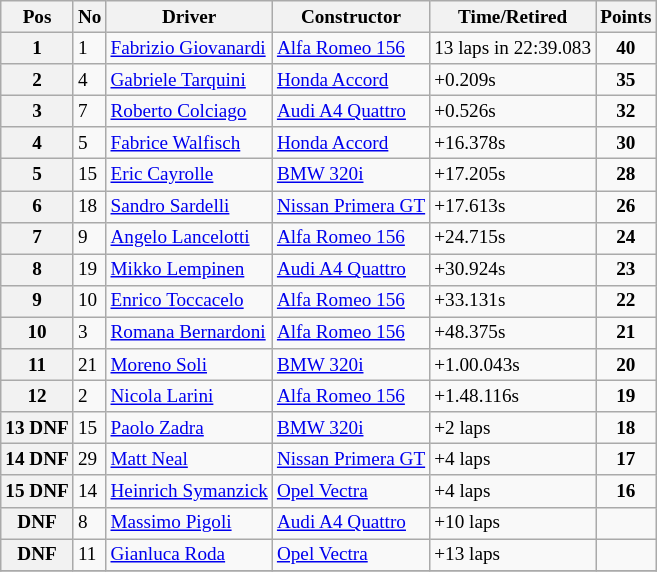<table class="wikitable" style="font-size: 80%;">
<tr>
<th>Pos</th>
<th>No</th>
<th>Driver</th>
<th>Constructor</th>
<th>Time/Retired</th>
<th>Points</th>
</tr>
<tr>
<th>1</th>
<td>1</td>
<td> <a href='#'>Fabrizio Giovanardi</a></td>
<td><a href='#'>Alfa Romeo 156</a></td>
<td>13 laps in 22:39.083</td>
<td style="text-align:center"><strong>40</strong></td>
</tr>
<tr>
<th>2</th>
<td>4</td>
<td> <a href='#'>Gabriele Tarquini</a></td>
<td><a href='#'>Honda Accord</a></td>
<td>+0.209s</td>
<td style="text-align:center"><strong>35</strong></td>
</tr>
<tr>
<th>3</th>
<td>7</td>
<td> <a href='#'>Roberto Colciago</a></td>
<td><a href='#'>Audi A4 Quattro</a></td>
<td>+0.526s</td>
<td style="text-align:center"><strong>32</strong></td>
</tr>
<tr>
<th>4</th>
<td>5</td>
<td> <a href='#'>Fabrice Walfisch</a></td>
<td><a href='#'>Honda Accord</a></td>
<td>+16.378s</td>
<td style="text-align:center"><strong>30</strong></td>
</tr>
<tr>
<th>5</th>
<td>15</td>
<td> <a href='#'>Eric Cayrolle</a></td>
<td><a href='#'>BMW 320i</a></td>
<td>+17.205s</td>
<td style="text-align:center"><strong>28</strong></td>
</tr>
<tr>
<th>6</th>
<td>18</td>
<td> <a href='#'>Sandro Sardelli</a></td>
<td><a href='#'>Nissan Primera GT</a></td>
<td>+17.613s</td>
<td style="text-align:center"><strong>26</strong></td>
</tr>
<tr>
<th>7</th>
<td>9</td>
<td> <a href='#'>Angelo Lancelotti</a></td>
<td><a href='#'>Alfa Romeo 156</a></td>
<td>+24.715s</td>
<td style="text-align:center"><strong>24</strong></td>
</tr>
<tr>
<th>8</th>
<td>19</td>
<td> <a href='#'>Mikko Lempinen</a></td>
<td><a href='#'>Audi A4 Quattro</a></td>
<td>+30.924s</td>
<td style="text-align:center"><strong>23</strong></td>
</tr>
<tr>
<th>9</th>
<td>10</td>
<td> <a href='#'>Enrico Toccacelo</a></td>
<td><a href='#'>Alfa Romeo 156</a></td>
<td>+33.131s</td>
<td style="text-align:center"><strong>22</strong></td>
</tr>
<tr>
<th>10</th>
<td>3</td>
<td> <a href='#'>Romana Bernardoni</a></td>
<td><a href='#'>Alfa Romeo 156</a></td>
<td>+48.375s</td>
<td style="text-align:center"><strong>21</strong></td>
</tr>
<tr>
<th>11</th>
<td>21</td>
<td> <a href='#'>Moreno Soli</a></td>
<td><a href='#'>BMW 320i</a></td>
<td>+1.00.043s</td>
<td style="text-align:center"><strong>20</strong></td>
</tr>
<tr>
<th>12</th>
<td>2</td>
<td> <a href='#'>Nicola Larini</a></td>
<td><a href='#'>Alfa Romeo 156</a></td>
<td>+1.48.116s</td>
<td style="text-align:center"><strong>19</strong></td>
</tr>
<tr>
<th>13 DNF</th>
<td>15</td>
<td> <a href='#'>Paolo Zadra</a></td>
<td><a href='#'>BMW 320i</a></td>
<td>+2 laps</td>
<td style="text-align:center"><strong>18</strong></td>
</tr>
<tr>
<th>14 DNF</th>
<td>29</td>
<td> <a href='#'>Matt Neal</a></td>
<td><a href='#'>Nissan Primera GT</a></td>
<td>+4 laps</td>
<td style="text-align:center"><strong>17</strong></td>
</tr>
<tr>
<th>15 DNF</th>
<td>14</td>
<td> <a href='#'>Heinrich Symanzick</a></td>
<td><a href='#'>Opel Vectra</a></td>
<td>+4 laps</td>
<td style="text-align:center"><strong>16</strong></td>
</tr>
<tr>
<th>DNF</th>
<td>8</td>
<td> <a href='#'>Massimo Pigoli</a></td>
<td><a href='#'>Audi A4 Quattro</a></td>
<td>+10 laps</td>
<td></td>
</tr>
<tr>
<th>DNF</th>
<td>11</td>
<td> <a href='#'>Gianluca Roda</a></td>
<td><a href='#'>Opel Vectra</a></td>
<td>+13 laps</td>
<td></td>
</tr>
<tr>
</tr>
</table>
